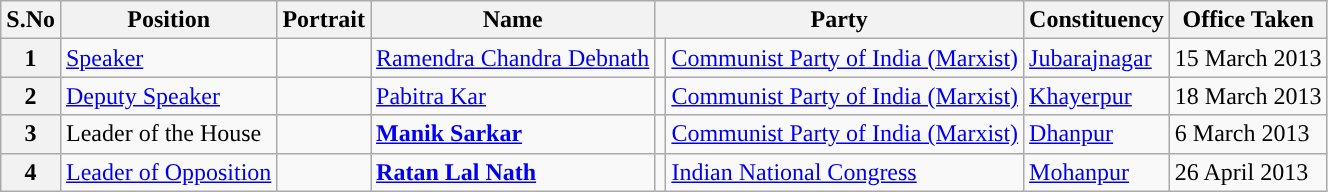<table class="wikitable sortable">
<tr>
<th>S.No</th>
<th>Position</th>
<th>Portrait</th>
<th>Name</th>
<th colspan="2">Party</th>
<th>Constituency</th>
<th>Office Taken</th>
</tr>
<tr>
<th>1</th>
<td><a href='#'>Speaker</a></td>
<td></td>
<td><a href='#'>Ramendra Chandra Debnath</a></td>
<td style="background:"></td>
<td><a href='#'>Communist Party of India (Marxist)</a></td>
<td><a href='#'>Jubarajnagar</a></td>
<td>15 March 2013</td>
</tr>
<tr>
<th>2</th>
<td><a href='#'>Deputy Speaker</a></td>
<td></td>
<td><a href='#'>Pabitra Kar</a></td>
<td style="background:"></td>
<td><a href='#'>Communist Party of India (Marxist)</a></td>
<td><a href='#'>Khayerpur</a></td>
<td>18 March 2013</td>
</tr>
<tr>
<th>3</th>
<td>Leader of the House <br></td>
<td></td>
<td><strong><a href='#'>Manik Sarkar</a></strong></td>
<td rowspan="1" style="background:"></td>
<td rowspan="1"><a href='#'>Communist Party of India (Marxist)</a></td>
<td><a href='#'>Dhanpur</a></td>
<td rowspan="1">6 March 2013</td>
</tr>
<tr>
<th>4</th>
<td><a href='#'>Leader of Opposition</a></td>
<td></td>
<td><strong><a href='#'>Ratan Lal Nath</a></strong></td>
<td style="background:"></td>
<td><a href='#'>Indian National Congress</a></td>
<td><a href='#'>Mohanpur</a></td>
<td>26 April 2013</td>
</tr>
</table>
